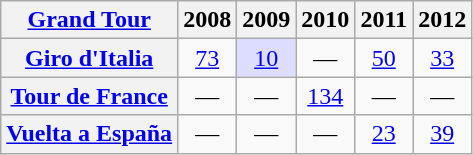<table class="wikitable plainrowheaders">
<tr>
<th scope="col"><a href='#'>Grand Tour</a></th>
<th scope="col">2008</th>
<th scope="col">2009</th>
<th scope="col">2010</th>
<th scope="col">2011</th>
<th scope="col">2012</th>
</tr>
<tr style="text-align:center;">
<th scope="row"> <a href='#'>Giro d'Italia</a></th>
<td><a href='#'>73</a></td>
<td style="background:#ddf;"><a href='#'>10</a></td>
<td>—</td>
<td><a href='#'>50</a></td>
<td><a href='#'>33</a></td>
</tr>
<tr style="text-align:center;">
<th scope="row"> <a href='#'>Tour de France</a></th>
<td>—</td>
<td>—</td>
<td><a href='#'>134</a></td>
<td>—</td>
<td>—</td>
</tr>
<tr style="text-align:center;">
<th scope="row"> <a href='#'>Vuelta a España</a></th>
<td>—</td>
<td>—</td>
<td>—</td>
<td><a href='#'>23</a></td>
<td><a href='#'>39</a></td>
</tr>
</table>
